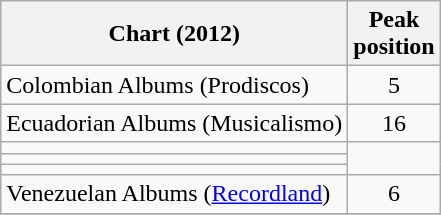<table class="wikitable sortable">
<tr>
<th>Chart (2012)</th>
<th>Peak<br>position</th>
</tr>
<tr>
<td>Colombian Albums (Prodiscos)</td>
<td style="text-align:center;">5</td>
</tr>
<tr>
<td>Ecuadorian Albums (Musicalismo)</td>
<td style="text-align:center;">16</td>
</tr>
<tr>
<td></td>
</tr>
<tr>
<td></td>
</tr>
<tr>
<td></td>
</tr>
<tr>
<td>Venezuelan Albums (<a href='#'>Recordland</a>)</td>
<td style="text-align:center;">6</td>
</tr>
<tr>
</tr>
</table>
